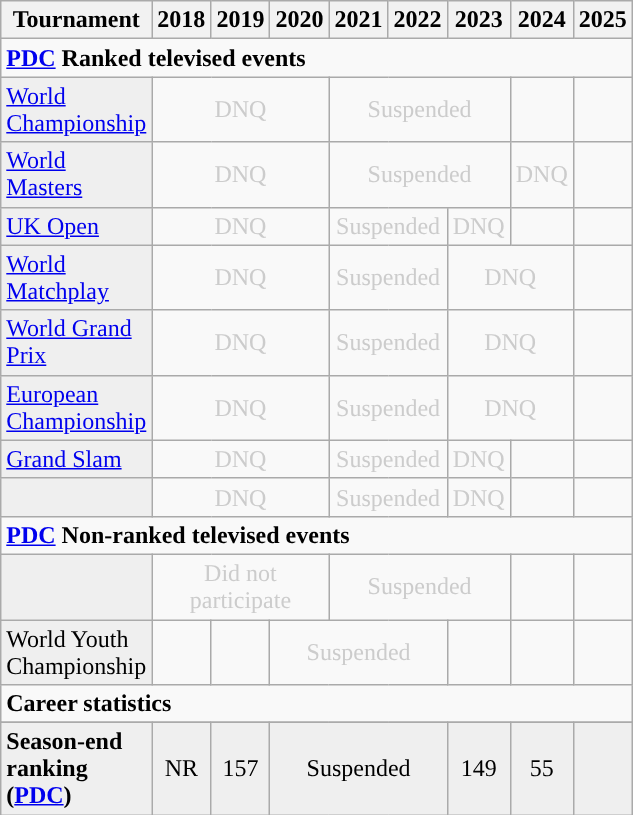<table class="wikitable" style="width:30%; margin:0">
<tr>
<th>Tournament</th>
<th>2018</th>
<th>2019</th>
<th>2020</th>
<th>2021</th>
<th>2022</th>
<th>2023</th>
<th>2024</th>
<th>2025</th>
</tr>
<tr>
<td colspan="32" align="left"><strong><a href='#'>PDC</a> Ranked televised events</strong></td>
</tr>
<tr>
<td style="background:#efefef;"><a href='#'>World Championship</a></td>
<td colspan="3" style="text-align:center; color:#ccc;">DNQ</td>
<td colspan="3" style="text-align:center; color:#ccc;">Suspended</td>
<td></td>
<td></td>
</tr>
<tr>
<td style="background:#efefef;"><a href='#'>World Masters</a></td>
<td colspan="3" style="text-align:center; color:#ccc;">DNQ</td>
<td colspan="3" style="text-align:center; color:#ccc;">Suspended</td>
<td style="text-align:center; color:#ccc;">DNQ</td>
<td></td>
</tr>
<tr>
<td style="background:#efefef;"><a href='#'>UK Open</a></td>
<td colspan="3" style="text-align:center; color:#ccc;">DNQ</td>
<td colspan="2" style="text-align:center; color:#ccc;">Suspended</td>
<td style="text-align:center; color:#ccc;">DNQ</td>
<td></td>
<td></td>
</tr>
<tr>
<td style="background:#efefef;"><a href='#'>World Matchplay</a></td>
<td colspan="3" style="text-align:center; color:#ccc;">DNQ</td>
<td colspan="2" style="text-align:center; color:#ccc;">Suspended</td>
<td colspan="2" style="text-align:center; color:#ccc;">DNQ</td>
<td></td>
</tr>
<tr>
<td style="background:#efefef;"><a href='#'>World Grand Prix</a></td>
<td colspan="3" style="text-align:center; color:#ccc;">DNQ</td>
<td colspan="2" style="text-align:center; color:#ccc;">Suspended</td>
<td colspan="2" style="text-align:center; color:#ccc;">DNQ</td>
<td></td>
</tr>
<tr>
<td style="background:#efefef;"><a href='#'>European Championship</a></td>
<td colspan="3" style="text-align:center; color:#ccc;">DNQ</td>
<td colspan="2" style="text-align:center; color:#ccc;">Suspended</td>
<td colspan="2" style="text-align:center; color:#ccc;">DNQ</td>
<td></td>
</tr>
<tr>
<td style="background:#efefef;"><a href='#'>Grand Slam</a></td>
<td colspan="3" style="text-align:center; color:#ccc;">DNQ</td>
<td colspan="2" style="text-align:center; color:#ccc;">Suspended</td>
<td style="text-align:center; color:#ccc;">DNQ</td>
<td></td>
<td></td>
</tr>
<tr>
<td style="background:#efefef;"></td>
<td colspan="3" style="text-align:center; color:#ccc;">DNQ</td>
<td colspan="2" style="text-align:center; color:#ccc;">Suspended</td>
<td style="text-align:center; color:#ccc;">DNQ</td>
<td></td>
<td></td>
</tr>
<tr>
<td colspan="15" align="left"><strong><a href='#'>PDC</a> Non-ranked televised events</strong></td>
</tr>
<tr>
<td style="background:#efefef;"></td>
<td colspan="3" style="text-align:center; color:#ccc;">Did not participate</td>
<td colspan="3" style="text-align:center; color:#ccc;">Suspended</td>
<td></td>
<td></td>
</tr>
<tr>
<td style="background:#efefef;">World Youth Championship</td>
<td></td>
<td></td>
<td colspan="3" style="text-align:center; color:#ccc;">Suspended</td>
<td></td>
<td></td>
<td></td>
</tr>
<tr>
<td colspan="25" align="left"><strong>Career statistics</strong></td>
</tr>
<tr>
</tr>
<tr bgcolor="efefef">
<td align="left"><strong>Season-end ranking (<a href='#'>PDC</a>)</strong></td>
<td style="text-align:center;">NR</td>
<td style="text-align:center;">157</td>
<td colspan="3" style="text-align:center;">Suspended</td>
<td style="text-align:center;">149</td>
<td style="text-align:center;">55</td>
<td></td>
</tr>
</table>
